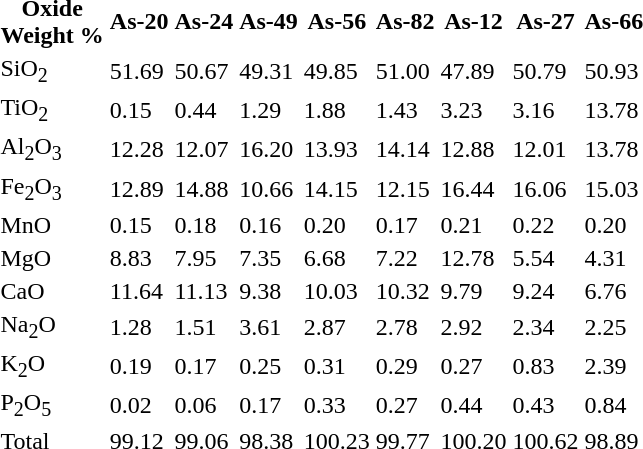<table>
<tr>
<th>Oxide<br>Weight %</th>
<th>As-20</th>
<th>As-24</th>
<th>As-49</th>
<th>As-56</th>
<th>As-82</th>
<th>As-12</th>
<th>As-27</th>
<th>As-66</th>
</tr>
<tr>
<td>SiO<sub>2</sub></td>
<td>51.69</td>
<td>50.67</td>
<td>49.31</td>
<td>49.85</td>
<td>51.00</td>
<td>47.89</td>
<td>50.79</td>
<td>50.93</td>
</tr>
<tr>
<td>TiO<sub>2</sub></td>
<td>0.15</td>
<td>0.44</td>
<td>1.29</td>
<td>1.88</td>
<td>1.43</td>
<td>3.23</td>
<td>3.16</td>
<td>13.78</td>
</tr>
<tr>
<td>Al<sub>2</sub>O<sub>3</sub></td>
<td>12.28</td>
<td>12.07</td>
<td>16.20</td>
<td>13.93</td>
<td>14.14</td>
<td>12.88</td>
<td>12.01</td>
<td>13.78</td>
</tr>
<tr>
<td>Fe<sub>2</sub>O<sub>3</sub></td>
<td>12.89</td>
<td>14.88</td>
<td>10.66</td>
<td>14.15</td>
<td>12.15</td>
<td>16.44</td>
<td>16.06</td>
<td>15.03</td>
</tr>
<tr>
<td>MnO</td>
<td>0.15</td>
<td>0.18</td>
<td>0.16</td>
<td>0.20</td>
<td>0.17</td>
<td>0.21</td>
<td>0.22</td>
<td>0.20</td>
</tr>
<tr>
<td>MgO</td>
<td>8.83</td>
<td>7.95</td>
<td>7.35</td>
<td>6.68</td>
<td>7.22</td>
<td>12.78</td>
<td>5.54</td>
<td>4.31</td>
</tr>
<tr>
<td>CaO</td>
<td>11.64</td>
<td>11.13</td>
<td>9.38</td>
<td>10.03</td>
<td>10.32</td>
<td>9.79</td>
<td>9.24</td>
<td>6.76</td>
</tr>
<tr>
<td>Na<sub>2</sub>O</td>
<td>1.28</td>
<td>1.51</td>
<td>3.61</td>
<td>2.87</td>
<td>2.78</td>
<td>2.92</td>
<td>2.34</td>
<td>2.25</td>
</tr>
<tr>
<td>K<sub>2</sub>O</td>
<td>0.19</td>
<td>0.17</td>
<td>0.25</td>
<td>0.31</td>
<td>0.29</td>
<td>0.27</td>
<td>0.83</td>
<td>2.39</td>
</tr>
<tr>
<td>P<sub>2</sub>O<sub>5</sub></td>
<td>0.02</td>
<td>0.06</td>
<td>0.17</td>
<td>0.33</td>
<td>0.27</td>
<td>0.44</td>
<td>0.43</td>
<td>0.84</td>
</tr>
<tr>
<td>Total</td>
<td>99.12</td>
<td>99.06</td>
<td>98.38</td>
<td>100.23</td>
<td>99.77</td>
<td>100.20</td>
<td>100.62</td>
<td>98.89</td>
</tr>
</table>
